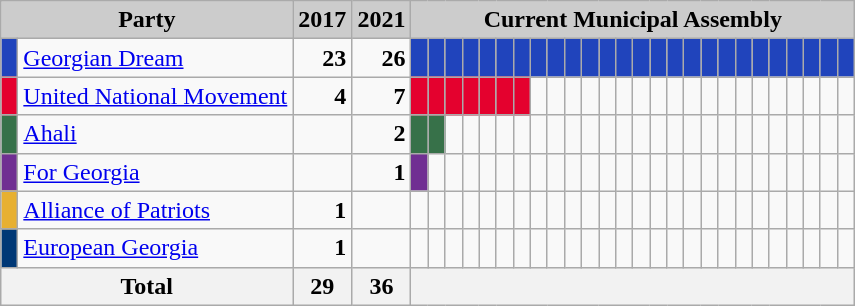<table class="wikitable">
<tr>
<th colspan="2" style="background:#ccc">Party</th>
<th style="background:#ccc">2017</th>
<th style="background:#ccc">2021</th>
<th colspan="45" style="background:#ccc">Current Municipal Assembly</th>
</tr>
<tr>
<td style="background-color: #2044bc "> </td>
<td><a href='#'>Georgian Dream</a></td>
<td style="text-align: right"><strong>23</strong></td>
<td style="text-align: right"><strong>26</strong></td>
<td style="background-color:#2044bc "></td>
<td style="background-color:#2044bc "> </td>
<td style="background-color:#2044bc "> </td>
<td style="background-color:#2044bc "> </td>
<td style="background-color:#2044bc "> </td>
<td style="background-color:#2044bc "> </td>
<td style="background-color:#2044bc "> </td>
<td style="background-color:#2044bc "> </td>
<td style="background-color:#2044bc "> </td>
<td style="background-color:#2044bc "> </td>
<td style="background-color:#2044bc "> </td>
<td style="background-color:#2044bc "> </td>
<td style="background-color:#2044bc "> </td>
<td style="background-color:#2044bc "> </td>
<td style="background-color:#2044bc "> </td>
<td style="background-color:#2044bc "> </td>
<td style="background-color:#2044bc "> </td>
<td style="background-color:#2044bc "> </td>
<td style="background-color:#2044bc "> </td>
<td style="background-color:#2044bc "> </td>
<td style="background-color:#2044bc "> </td>
<td style="background-color:#2044bc "> </td>
<td style="background-color:#2044bc "> </td>
<td style="background-color:#2044bc "> </td>
<td style="background-color:#2044bc "> </td>
<td style="background-color:#2044bc "> </td>
</tr>
<tr>
<td style="background-color: #e4012e  "> </td>
<td><a href='#'>United National Movement</a></td>
<td style="text-align: right"><strong>4</strong></td>
<td style="text-align: right"><strong>7</strong></td>
<td style="background-color:#e4012e "> </td>
<td style="background-color:#e4012e "> </td>
<td style="background-color:#e4012e "> </td>
<td style="background-color:#e4012e "> </td>
<td style="background-color:#e4012e "> </td>
<td style="background-color:#e4012e "> </td>
<td style="background-color:#e4012e "> </td>
<td></td>
<td></td>
<td></td>
<td></td>
<td></td>
<td></td>
<td></td>
<td></td>
<td></td>
<td></td>
<td></td>
<td></td>
<td></td>
<td></td>
<td></td>
<td></td>
<td></td>
<td></td>
<td></td>
</tr>
<tr>
<td style="background-color: #377149 "> </td>
<td><a href='#'>Ahali</a></td>
<td></td>
<td style="text-align: right"><strong>2</strong></td>
<td style="background-color: #377149 "> </td>
<td style="background-color: #377149 "> </td>
<td></td>
<td></td>
<td></td>
<td></td>
<td></td>
<td></td>
<td></td>
<td></td>
<td></td>
<td></td>
<td></td>
<td></td>
<td></td>
<td></td>
<td></td>
<td></td>
<td></td>
<td></td>
<td></td>
<td></td>
<td></td>
<td></td>
<td></td>
<td></td>
</tr>
<tr>
<td style="background-color: #702F92  "> </td>
<td><a href='#'>For Georgia</a></td>
<td></td>
<td style="text-align: right"><strong>1</strong></td>
<td style="background-color: #702f92 "> </td>
<td></td>
<td></td>
<td></td>
<td></td>
<td></td>
<td></td>
<td></td>
<td></td>
<td></td>
<td></td>
<td></td>
<td></td>
<td></td>
<td></td>
<td></td>
<td></td>
<td></td>
<td></td>
<td></td>
<td></td>
<td></td>
<td></td>
<td></td>
<td></td>
<td></td>
</tr>
<tr>
<td style="background-color: #e7b031 "> </td>
<td><a href='#'>Alliance of Patriots</a></td>
<td style="text-align: right"><strong>1</strong></td>
<td></td>
<td></td>
<td></td>
<td></td>
<td></td>
<td></td>
<td></td>
<td></td>
<td></td>
<td></td>
<td></td>
<td></td>
<td></td>
<td></td>
<td></td>
<td></td>
<td></td>
<td></td>
<td></td>
<td></td>
<td></td>
<td></td>
<td></td>
<td></td>
<td></td>
<td></td>
<td></td>
</tr>
<tr>
<td style="background-color: #003876  "> </td>
<td><a href='#'>European Georgia</a></td>
<td style="text-align: right"><strong>1</strong></td>
<td></td>
<td></td>
<td></td>
<td></td>
<td></td>
<td></td>
<td></td>
<td></td>
<td></td>
<td></td>
<td></td>
<td></td>
<td></td>
<td></td>
<td></td>
<td></td>
<td></td>
<td></td>
<td></td>
<td></td>
<td></td>
<td></td>
<td></td>
<td></td>
<td></td>
<td></td>
<td></td>
</tr>
<tr>
<th colspan="2">Total</th>
<th align="right">29</th>
<th align="right">36</th>
<th colspan="45"> </th>
</tr>
</table>
